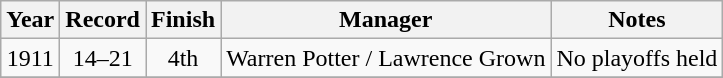<table class="wikitable" style="text-align:center">
<tr>
<th>Year</th>
<th>Record</th>
<th>Finish</th>
<th>Manager</th>
<th>Notes</th>
</tr>
<tr>
<td>1911</td>
<td>14–21</td>
<td>4th</td>
<td>Warren Potter / Lawrence Grown</td>
<td>No playoffs held</td>
</tr>
<tr>
</tr>
</table>
